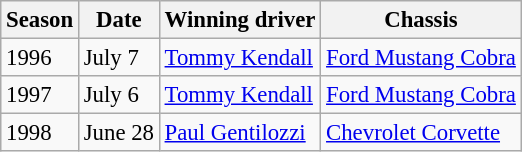<table class="wikitable" style="font-size: 95%;">
<tr>
<th>Season</th>
<th>Date</th>
<th>Winning driver</th>
<th>Chassis</th>
</tr>
<tr>
<td>1996</td>
<td>July 7</td>
<td> <a href='#'>Tommy Kendall</a></td>
<td><a href='#'>Ford Mustang Cobra</a></td>
</tr>
<tr>
<td>1997</td>
<td>July 6</td>
<td> <a href='#'>Tommy Kendall</a></td>
<td><a href='#'>Ford Mustang Cobra</a></td>
</tr>
<tr>
<td>1998</td>
<td>June 28</td>
<td> <a href='#'>Paul Gentilozzi</a></td>
<td><a href='#'>Chevrolet Corvette</a></td>
</tr>
</table>
